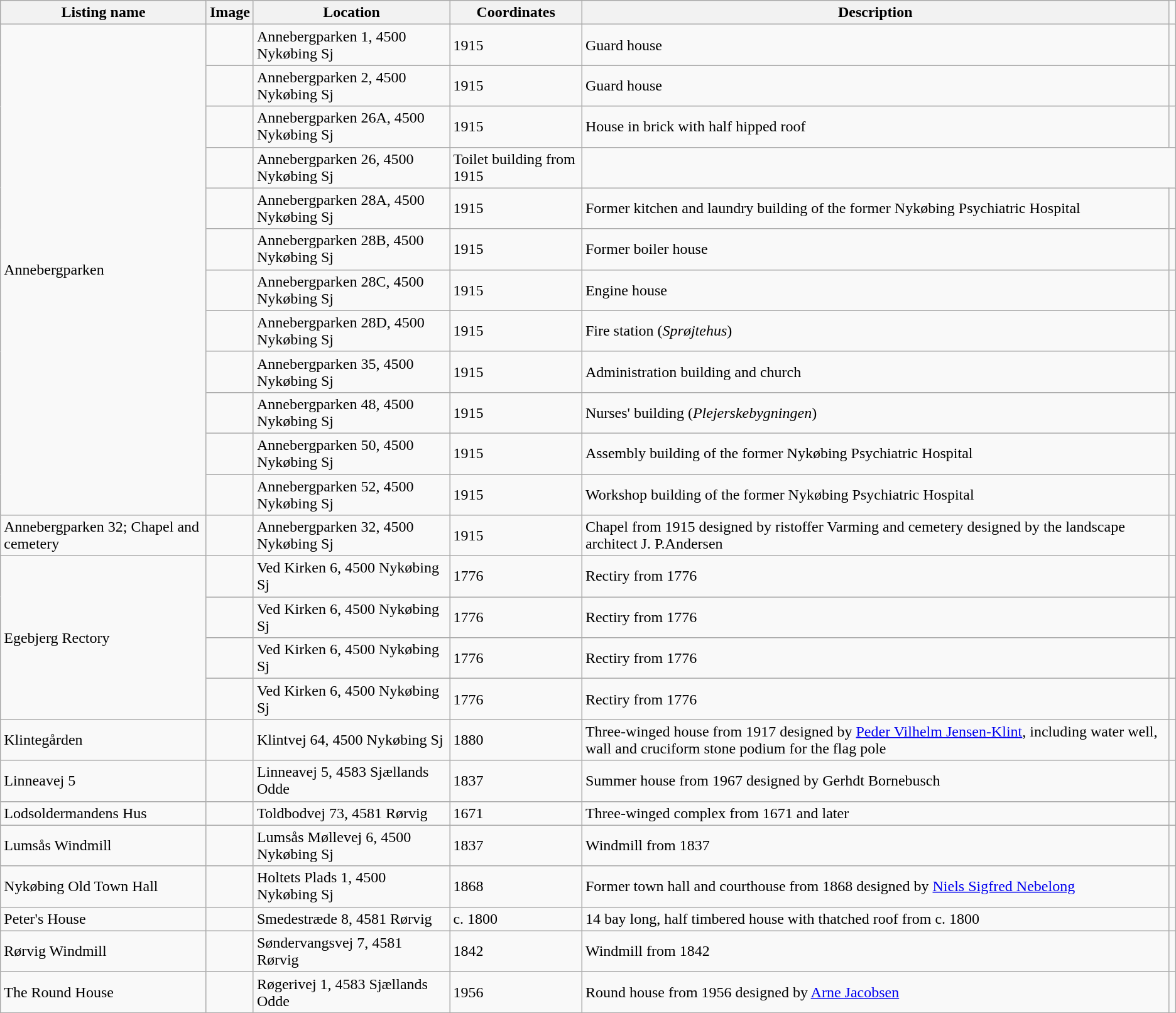<table class="wikitable sortable">
<tr>
<th>Listing name</th>
<th>Image</th>
<th>Location</th>
<th>Coordinates</th>
<th>Description</th>
</tr>
<tr>
<td rowspan="12">Annebergparken</td>
<td></td>
<td>Annebergparken 1, 4500 Nykøbing Sj</td>
<td>1915</td>
<td>Guard house</td>
<td></td>
</tr>
<tr>
<td></td>
<td>Annebergparken 2, 4500 Nykøbing Sj</td>
<td>1915</td>
<td>Guard house</td>
<td></td>
</tr>
<tr>
<td></td>
<td>Annebergparken 26A, 4500 Nykøbing Sj</td>
<td>1915</td>
<td>House in brick with half hipped roof</td>
<td></td>
</tr>
<tr>
<td></td>
<td>Annebergparken 26, 4500 Nykøbing Sj</td>
<td>Toilet building from 1915  </td>
</tr>
<tr>
<td></td>
<td>Annebergparken 28A, 4500 Nykøbing Sj</td>
<td>1915</td>
<td>Former kitchen and laundry building of the former Nykøbing Psychiatric Hospital</td>
<td></td>
</tr>
<tr>
<td></td>
<td>Annebergparken 28B, 4500 Nykøbing Sj</td>
<td>1915</td>
<td>Former boiler house</td>
<td></td>
</tr>
<tr>
<td></td>
<td>Annebergparken 28C, 4500 Nykøbing Sj</td>
<td>1915</td>
<td>Engine house</td>
<td></td>
</tr>
<tr>
<td></td>
<td>Annebergparken 28D, 4500 Nykøbing Sj</td>
<td>1915</td>
<td>Fire station (<em>Sprøjtehus</em>)</td>
<td></td>
</tr>
<tr>
<td></td>
<td>Annebergparken 35, 4500 Nykøbing Sj</td>
<td>1915</td>
<td>Administration building and church</td>
<td></td>
</tr>
<tr>
<td></td>
<td>Annebergparken 48, 4500 Nykøbing Sj</td>
<td>1915</td>
<td>Nurses' building (<em>Plejerskebygningen</em>)</td>
<td></td>
</tr>
<tr>
<td></td>
<td>Annebergparken 50, 4500 Nykøbing Sj</td>
<td>1915</td>
<td>Assembly building of the former Nykøbing Psychiatric Hospital</td>
<td></td>
</tr>
<tr>
<td></td>
<td>Annebergparken 52, 4500 Nykøbing Sj</td>
<td>1915</td>
<td>Workshop building of the former Nykøbing Psychiatric Hospital</td>
<td></td>
</tr>
<tr>
<td>Annebergparken 32; Chapel and cemetery</td>
<td></td>
<td>Annebergparken 32, 4500 Nykøbing Sj</td>
<td>1915</td>
<td>Chapel from 1915 designed by ristoffer Varming and cemetery designed by the landscape architect J. P.Andersen</td>
<td></td>
</tr>
<tr>
<td rowspan="4">Egebjerg Rectory</td>
<td></td>
<td>Ved Kirken 6, 4500 Nykøbing Sj</td>
<td>1776</td>
<td>Rectiry from 1776</td>
<td></td>
</tr>
<tr>
<td></td>
<td>Ved Kirken 6, 4500 Nykøbing Sj</td>
<td>1776</td>
<td>Rectiry from 1776</td>
<td></td>
</tr>
<tr>
<td></td>
<td>Ved Kirken 6, 4500 Nykøbing Sj</td>
<td>1776</td>
<td>Rectiry from 1776</td>
<td></td>
</tr>
<tr>
<td></td>
<td>Ved Kirken 6, 4500 Nykøbing Sj</td>
<td>1776</td>
<td>Rectiry from 1776</td>
<td></td>
</tr>
<tr>
<td>Klintegården</td>
<td></td>
<td>Klintvej 64, 4500 Nykøbing Sj</td>
<td>1880</td>
<td>Three-winged house from 1917 designed by <a href='#'>Peder Vilhelm Jensen-Klint</a>, including water well, wall and cruciform stone podium for the flag pole</td>
<td></td>
</tr>
<tr>
<td>Linneavej 5</td>
<td></td>
<td>Linneavej 5, 4583 Sjællands Odde</td>
<td>1837</td>
<td>Summer house from 1967 designed by Gerhdt Bornebusch</td>
<td></td>
</tr>
<tr>
<td>Lodsoldermandens Hus</td>
<td></td>
<td>Toldbodvej 73, 4581 Rørvig</td>
<td>1671</td>
<td>Three-winged complex from 1671 and later</td>
<td></td>
</tr>
<tr>
<td>Lumsås Windmill</td>
<td></td>
<td>Lumsås Møllevej 6, 4500 Nykøbing Sj</td>
<td>1837</td>
<td>Windmill from 1837</td>
<td></td>
</tr>
<tr>
<td>Nykøbing Old Town Hall</td>
<td></td>
<td>Holtets Plads 1, 4500 Nykøbing Sj</td>
<td>1868</td>
<td>Former town hall and courthouse from 1868 designed by <a href='#'>Niels Sigfred Nebelong</a></td>
<td></td>
</tr>
<tr>
<td>Peter's House</td>
<td></td>
<td>Smedestræde 8, 4581 Rørvig</td>
<td>c. 1800</td>
<td>14 bay long, half timbered house with thatched roof from c. 1800</td>
<td></td>
</tr>
<tr>
<td>Rørvig Windmill</td>
<td></td>
<td>Søndervangsvej 7, 4581 Rørvig</td>
<td>1842</td>
<td>Windmill from 1842</td>
<td></td>
</tr>
<tr>
<td>The Round House</td>
<td></td>
<td>Røgerivej 1, 4583 Sjællands Odde</td>
<td>1956</td>
<td>Round house from 1956 designed by <a href='#'>Arne Jacobsen</a></td>
<td></td>
</tr>
<tr>
</tr>
</table>
